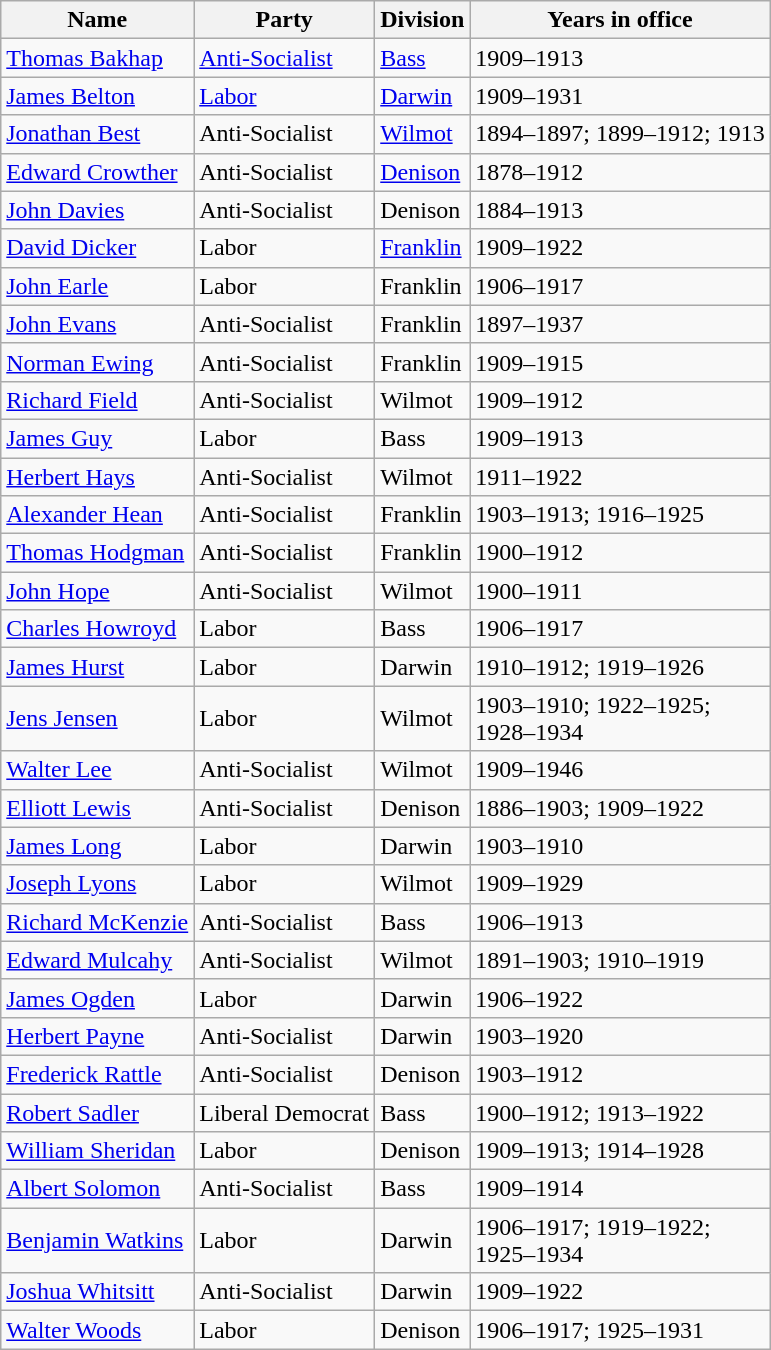<table class="wikitable sortable">
<tr>
<th><strong>Name</strong></th>
<th><strong>Party</strong></th>
<th><strong>Division</strong></th>
<th><strong>Years in office</strong></th>
</tr>
<tr>
<td><a href='#'>Thomas Bakhap</a></td>
<td><a href='#'>Anti-Socialist</a></td>
<td><a href='#'>Bass</a></td>
<td>1909–1913</td>
</tr>
<tr>
<td><a href='#'>James Belton</a></td>
<td><a href='#'>Labor</a></td>
<td><a href='#'>Darwin</a></td>
<td>1909–1931</td>
</tr>
<tr>
<td><a href='#'>Jonathan Best</a></td>
<td>Anti-Socialist</td>
<td><a href='#'>Wilmot</a></td>
<td>1894–1897; 1899–1912; 1913</td>
</tr>
<tr>
<td><a href='#'>Edward Crowther</a></td>
<td>Anti-Socialist</td>
<td><a href='#'>Denison</a></td>
<td>1878–1912</td>
</tr>
<tr>
<td><a href='#'>John Davies</a></td>
<td>Anti-Socialist</td>
<td>Denison</td>
<td>1884–1913</td>
</tr>
<tr>
<td><a href='#'>David Dicker</a></td>
<td>Labor</td>
<td><a href='#'>Franklin</a></td>
<td>1909–1922</td>
</tr>
<tr>
<td><a href='#'>John Earle</a></td>
<td>Labor</td>
<td>Franklin</td>
<td>1906–1917</td>
</tr>
<tr>
<td><a href='#'>John Evans</a></td>
<td>Anti-Socialist</td>
<td>Franklin</td>
<td>1897–1937</td>
</tr>
<tr>
<td><a href='#'>Norman Ewing</a></td>
<td>Anti-Socialist</td>
<td>Franklin</td>
<td>1909–1915</td>
</tr>
<tr>
<td><a href='#'>Richard Field</a></td>
<td>Anti-Socialist</td>
<td>Wilmot</td>
<td>1909–1912</td>
</tr>
<tr>
<td><a href='#'>James Guy</a></td>
<td>Labor</td>
<td>Bass</td>
<td>1909–1913</td>
</tr>
<tr>
<td><a href='#'>Herbert Hays</a></td>
<td>Anti-Socialist</td>
<td>Wilmot</td>
<td>1911–1922</td>
</tr>
<tr>
<td><a href='#'>Alexander Hean</a></td>
<td>Anti-Socialist</td>
<td>Franklin</td>
<td>1903–1913; 1916–1925</td>
</tr>
<tr>
<td><a href='#'>Thomas Hodgman</a></td>
<td>Anti-Socialist</td>
<td>Franklin</td>
<td>1900–1912</td>
</tr>
<tr>
<td><a href='#'>John Hope</a></td>
<td>Anti-Socialist</td>
<td>Wilmot</td>
<td>1900–1911</td>
</tr>
<tr>
<td><a href='#'>Charles Howroyd</a></td>
<td>Labor</td>
<td>Bass</td>
<td>1906–1917</td>
</tr>
<tr>
<td><a href='#'>James Hurst</a></td>
<td>Labor</td>
<td>Darwin</td>
<td>1910–1912; 1919–1926</td>
</tr>
<tr>
<td><a href='#'>Jens Jensen</a></td>
<td>Labor</td>
<td>Wilmot</td>
<td>1903–1910; 1922–1925;<br>1928–1934</td>
</tr>
<tr>
<td><a href='#'>Walter Lee</a></td>
<td>Anti-Socialist</td>
<td>Wilmot</td>
<td>1909–1946</td>
</tr>
<tr>
<td><a href='#'>Elliott Lewis</a></td>
<td>Anti-Socialist</td>
<td>Denison</td>
<td>1886–1903; 1909–1922</td>
</tr>
<tr>
<td><a href='#'>James Long</a></td>
<td>Labor</td>
<td>Darwin</td>
<td>1903–1910</td>
</tr>
<tr>
<td><a href='#'>Joseph Lyons</a></td>
<td>Labor</td>
<td>Wilmot</td>
<td>1909–1929</td>
</tr>
<tr>
<td><a href='#'>Richard McKenzie</a></td>
<td>Anti-Socialist</td>
<td>Bass</td>
<td>1906–1913</td>
</tr>
<tr>
<td><a href='#'>Edward Mulcahy</a></td>
<td>Anti-Socialist</td>
<td>Wilmot</td>
<td>1891–1903; 1910–1919</td>
</tr>
<tr>
<td><a href='#'>James Ogden</a></td>
<td>Labor</td>
<td>Darwin</td>
<td>1906–1922</td>
</tr>
<tr>
<td><a href='#'>Herbert Payne</a></td>
<td>Anti-Socialist</td>
<td>Darwin</td>
<td>1903–1920</td>
</tr>
<tr>
<td><a href='#'>Frederick Rattle</a></td>
<td>Anti-Socialist</td>
<td>Denison</td>
<td>1903–1912</td>
</tr>
<tr>
<td><a href='#'>Robert Sadler</a></td>
<td>Liberal Democrat</td>
<td>Bass</td>
<td>1900–1912; 1913–1922</td>
</tr>
<tr>
<td><a href='#'>William Sheridan</a></td>
<td>Labor</td>
<td>Denison</td>
<td>1909–1913; 1914–1928</td>
</tr>
<tr>
<td><a href='#'>Albert Solomon</a></td>
<td>Anti-Socialist</td>
<td>Bass</td>
<td>1909–1914</td>
</tr>
<tr>
<td><a href='#'>Benjamin Watkins</a></td>
<td>Labor</td>
<td>Darwin</td>
<td>1906–1917; 1919–1922;<br>1925–1934</td>
</tr>
<tr>
<td><a href='#'>Joshua Whitsitt</a></td>
<td>Anti-Socialist</td>
<td>Darwin</td>
<td>1909–1922</td>
</tr>
<tr>
<td><a href='#'>Walter Woods</a></td>
<td>Labor</td>
<td>Denison</td>
<td>1906–1917; 1925–1931</td>
</tr>
</table>
